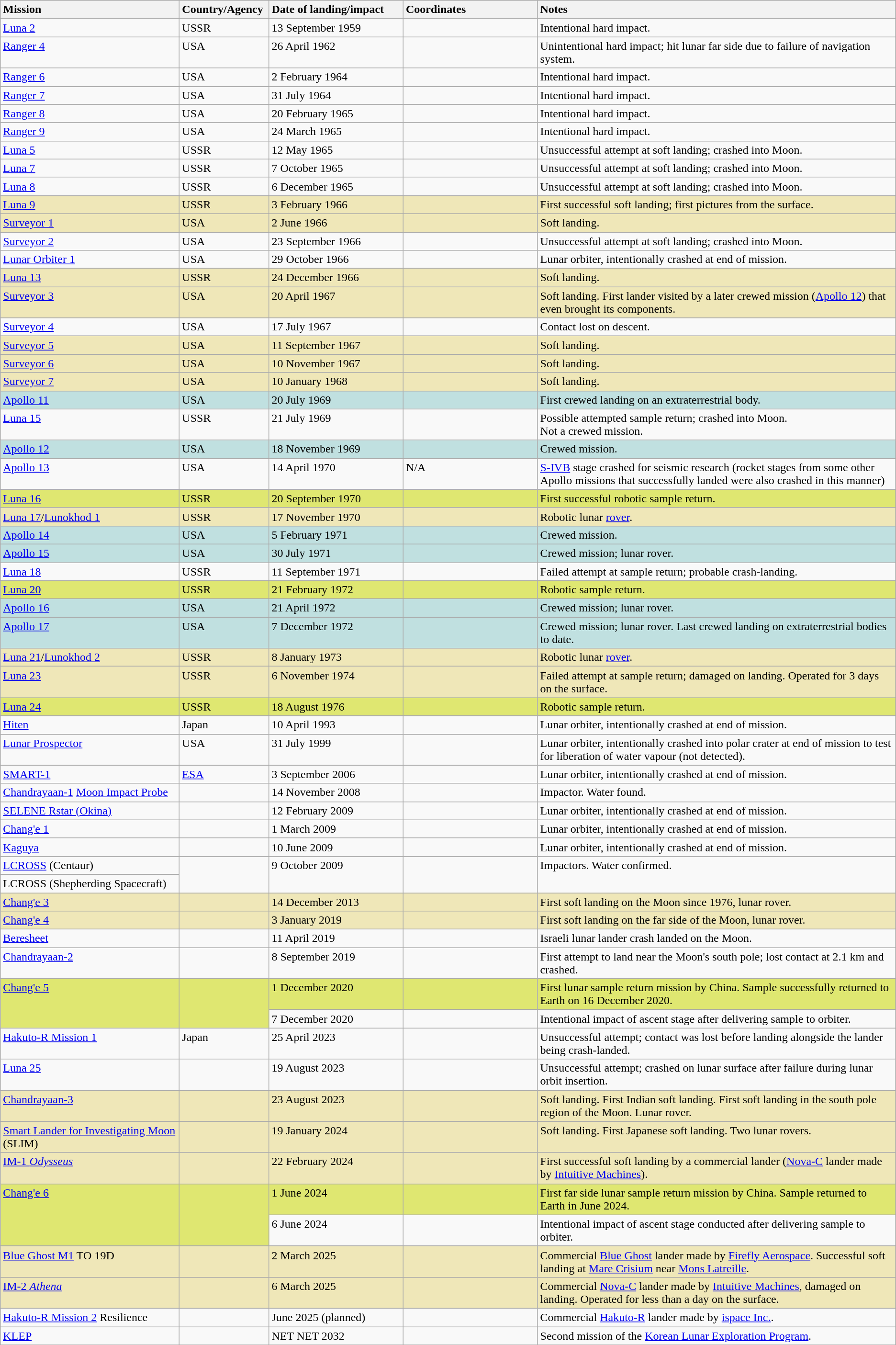<table class="wikitable sortable sticky-header">
<tr valign="top">
<th style="text-align:left" width="20%">Mission</th>
<th style="text-align:left" width="10%">Country/Agency</th>
<th style="text-align:left" width="15%">Date of landing/impact</th>
<th style="text-align:left" width="15%">Coordinates</th>
<th style="text-align:left" width="40%">Notes</th>
</tr>
<tr valign="top">
<td><a href='#'>Luna 2</a></td>
<td> USSR</td>
<td>13 September 1959</td>
<td></td>
<td>Intentional hard impact.</td>
</tr>
<tr valign="top">
<td><a href='#'>Ranger 4</a></td>
<td> USA</td>
<td>26 April 1962</td>
<td></td>
<td>Unintentional hard impact; hit lunar far side due to failure of navigation system.</td>
</tr>
<tr valign="top">
<td><a href='#'>Ranger 6</a></td>
<td> USA</td>
<td>2 February 1964</td>
<td></td>
<td>Intentional hard impact.</td>
</tr>
<tr valign="top">
<td><a href='#'>Ranger 7</a></td>
<td> USA</td>
<td>31 July 1964</td>
<td></td>
<td>Intentional hard impact.</td>
</tr>
<tr valign="top">
<td><a href='#'>Ranger 8</a></td>
<td> USA</td>
<td>20 February 1965</td>
<td></td>
<td>Intentional hard impact.</td>
</tr>
<tr valign="top">
<td><a href='#'>Ranger 9</a></td>
<td> USA</td>
<td>24 March 1965</td>
<td></td>
<td>Intentional hard impact.</td>
</tr>
<tr valign="top">
<td><a href='#'>Luna 5</a></td>
<td> USSR</td>
<td>12 May 1965</td>
<td></td>
<td>Unsuccessful attempt at soft landing; crashed into Moon.</td>
</tr>
<tr valign="top">
<td><a href='#'>Luna 7</a></td>
<td> USSR</td>
<td>7 October 1965</td>
<td></td>
<td>Unsuccessful attempt at soft landing; crashed into Moon.</td>
</tr>
<tr valign="top">
<td><a href='#'>Luna 8</a></td>
<td> USSR</td>
<td>6 December 1965</td>
<td></td>
<td>Unsuccessful attempt at soft landing; crashed into Moon.</td>
</tr>
<tr valign="top" style="background:#EFE7B8">
<td><a href='#'>Luna 9</a></td>
<td> USSR</td>
<td>3 February 1966</td>
<td></td>
<td>First successful soft landing; first pictures from the surface.</td>
</tr>
<tr valign="top" style="background:#EFE7B8">
<td><a href='#'>Surveyor 1</a></td>
<td> USA</td>
<td>2 June 1966</td>
<td></td>
<td>Soft landing.</td>
</tr>
<tr valign="top">
<td><a href='#'>Surveyor 2</a></td>
<td> USA</td>
<td>23 September 1966</td>
<td></td>
<td>Unsuccessful attempt at soft landing; crashed into Moon.</td>
</tr>
<tr valign="top">
<td><a href='#'>Lunar Orbiter 1</a></td>
<td> USA</td>
<td>29 October 1966</td>
<td></td>
<td>Lunar orbiter, intentionally crashed at end of mission.</td>
</tr>
<tr valign="top" style="background:#EFE7B8">
<td><a href='#'>Luna 13</a></td>
<td> USSR</td>
<td>24 December 1966</td>
<td></td>
<td>Soft landing.</td>
</tr>
<tr valign="top" style="background:#EFE7B8">
<td><a href='#'>Surveyor 3</a></td>
<td> USA</td>
<td>20 April 1967</td>
<td></td>
<td>Soft landing. First lander visited by a later crewed mission (<a href='#'>Apollo 12</a>) that even brought its components.</td>
</tr>
<tr valign="top">
<td><a href='#'>Surveyor 4</a></td>
<td> USA</td>
<td>17 July 1967</td>
<td></td>
<td>Contact lost on descent.</td>
</tr>
<tr valign="top" style="background:#EFE7B8">
<td><a href='#'>Surveyor 5</a></td>
<td> USA</td>
<td>11 September 1967</td>
<td></td>
<td>Soft landing.</td>
</tr>
<tr valign="top" style="background:#EFE7B8">
<td><a href='#'>Surveyor 6</a></td>
<td> USA</td>
<td>10 November 1967</td>
<td></td>
<td>Soft landing.</td>
</tr>
<tr valign="top" style="background:#EFE7B8">
<td><a href='#'>Surveyor 7</a></td>
<td> USA</td>
<td>10 January 1968</td>
<td></td>
<td>Soft landing.</td>
</tr>
<tr valign="top" style="background:#C0E0E0">
<td><a href='#'>Apollo 11</a></td>
<td> USA</td>
<td>20 July 1969</td>
<td></td>
<td>First crewed landing on an extraterrestrial body.</td>
</tr>
<tr valign="top">
<td><a href='#'>Luna 15</a></td>
<td> USSR</td>
<td>21 July 1969</td>
<td></td>
<td>Possible attempted sample return; crashed into Moon.<br>Not a crewed mission.</td>
</tr>
<tr valign="top" style="background:#C0E0E0">
<td><a href='#'>Apollo 12</a></td>
<td> USA</td>
<td>18 November 1969</td>
<td></td>
<td>Crewed mission.</td>
</tr>
<tr valign="top">
<td><a href='#'>Apollo 13</a></td>
<td> USA</td>
<td>14 April 1970</td>
<td>N/A</td>
<td><a href='#'>S-IVB</a> stage crashed for seismic research (rocket stages from some other Apollo missions that successfully landed were also crashed in this manner)</td>
</tr>
<tr valign="top" style="background:#DFE771">
<td><a href='#'>Luna 16</a></td>
<td> USSR</td>
<td>20 September 1970</td>
<td></td>
<td>First successful robotic sample return.</td>
</tr>
<tr valign="top" style="background:#EFE7B8">
<td><a href='#'>Luna 17</a>/<a href='#'>Lunokhod 1</a></td>
<td> USSR</td>
<td>17 November 1970</td>
<td></td>
<td>Robotic lunar <a href='#'>rover</a>.</td>
</tr>
<tr valign="top" style="background:#C0E0E0">
<td><a href='#'>Apollo 14</a></td>
<td> USA</td>
<td>5 February 1971</td>
<td></td>
<td>Crewed mission.</td>
</tr>
<tr valign="top" style="background:#C0E0E0">
<td><a href='#'>Apollo 15</a></td>
<td> USA</td>
<td>30 July 1971</td>
<td></td>
<td>Crewed mission; lunar rover.</td>
</tr>
<tr valign="top">
<td><a href='#'>Luna 18</a></td>
<td> USSR</td>
<td>11 September 1971</td>
<td></td>
<td>Failed attempt at sample return; probable crash-landing.</td>
</tr>
<tr valign="top" style="background:#DFE771">
<td><a href='#'>Luna 20</a></td>
<td> USSR</td>
<td>21 February 1972</td>
<td></td>
<td>Robotic sample return.</td>
</tr>
<tr valign="top" style="background:#C0E0E0">
<td><a href='#'>Apollo 16</a></td>
<td> USA</td>
<td>21 April 1972</td>
<td></td>
<td>Crewed mission; lunar rover.</td>
</tr>
<tr valign="top" style="background:#C0E0E0">
<td><a href='#'>Apollo 17</a></td>
<td> USA</td>
<td>7 December 1972</td>
<td></td>
<td>Crewed mission; lunar rover. Last crewed landing on extraterrestrial bodies to date.</td>
</tr>
<tr valign="top" style="background:#EFE7B8">
<td><a href='#'>Luna 21</a>/<a href='#'>Lunokhod 2</a></td>
<td> USSR</td>
<td>8 January 1973</td>
<td></td>
<td>Robotic lunar <a href='#'>rover</a>.</td>
</tr>
<tr valign="top" style="background:#EFE7B8">
<td><a href='#'>Luna 23</a></td>
<td> USSR</td>
<td>6 November 1974</td>
<td></td>
<td>Failed attempt at sample return; damaged on landing. Operated for 3 days on the surface.</td>
</tr>
<tr valign="top" style="background:#DFE771">
<td><a href='#'>Luna 24</a></td>
<td> USSR</td>
<td>18 August 1976</td>
<td></td>
<td>Robotic sample return.</td>
</tr>
<tr valign="top">
<td><a href='#'>Hiten</a></td>
<td> Japan</td>
<td>10 April 1993</td>
<td></td>
<td>Lunar orbiter, intentionally crashed at end of mission.</td>
</tr>
<tr valign="top">
<td><a href='#'>Lunar Prospector</a></td>
<td> USA</td>
<td>31 July 1999</td>
<td></td>
<td>Lunar orbiter, intentionally crashed into polar crater at end of mission to test for liberation of water vapour (not detected).</td>
</tr>
<tr valign="top">
<td><a href='#'>SMART-1</a></td>
<td> <a href='#'>ESA</a></td>
<td>3 September 2006</td>
<td></td>
<td>Lunar orbiter, intentionally crashed at end of mission.</td>
</tr>
<tr valign="top">
<td><a href='#'>Chandrayaan-1</a> <a href='#'>Moon Impact Probe</a></td>
<td></td>
<td>14 November 2008</td>
<td></td>
<td>Impactor. Water found.</td>
</tr>
<tr valign="top">
<td><a href='#'>SELENE Rstar (Okina)</a></td>
<td></td>
<td>12 February 2009</td>
<td></td>
<td>Lunar orbiter, intentionally crashed at end of mission.</td>
</tr>
<tr valign="top">
<td><a href='#'>Chang'e 1</a></td>
<td></td>
<td>1 March 2009</td>
<td></td>
<td>Lunar orbiter, intentionally crashed at end of mission.</td>
</tr>
<tr valign="top">
<td><a href='#'>Kaguya</a></td>
<td></td>
<td>10 June 2009</td>
<td></td>
<td>Lunar orbiter, intentionally crashed at end of mission.</td>
</tr>
<tr valign="top">
<td><a href='#'>LCROSS</a> (Centaur)</td>
<td rowspan="2"></td>
<td rowspan="2">9 October 2009</td>
<td rowspan="2"> <br> </td>
<td rowspan="2">Impactors. Water confirmed.</td>
</tr>
<tr valign="top">
<td>LCROSS (Shepherding Spacecraft)</td>
</tr>
<tr valign="top" style="background:#EFE7B8">
<td><a href='#'>Chang'e 3</a></td>
<td></td>
<td>14 December 2013</td>
<td></td>
<td>First soft landing on the Moon since 1976, lunar rover.</td>
</tr>
<tr valign="top" style="background:#EFE7B8">
<td><a href='#'>Chang'e 4</a></td>
<td></td>
<td>3 January 2019</td>
<td></td>
<td>First soft landing on the far side of the Moon, lunar rover.</td>
</tr>
<tr valign="top">
<td><a href='#'>Beresheet</a></td>
<td></td>
<td>11 April 2019</td>
<td></td>
<td>Israeli lunar lander crash landed on the Moon.</td>
</tr>
<tr valign="top">
<td><a href='#'>Chandrayaan-2</a></td>
<td></td>
<td>8 September 2019</td>
<td></td>
<td>First attempt to land near the Moon's south pole; lost contact at 2.1 km and crashed.</td>
</tr>
<tr valign="top" style="background:#DFE771">
<td rowspan="2"><a href='#'>Chang'e 5</a></td>
<td rowspan="2"></td>
<td>1 December 2020</td>
<td></td>
<td>First lunar sample return mission by China. Sample successfully returned to Earth on 16 December 2020.</td>
</tr>
<tr valign="top">
<td>7 December 2020</td>
<td></td>
<td>Intentional impact of ascent stage after delivering sample to orbiter.</td>
</tr>
<tr valign="top">
<td><a href='#'>Hakuto-R Mission 1</a></td>
<td> Japan</td>
<td>25 April 2023</td>
<td></td>
<td>Unsuccessful attempt; contact was lost before landing alongside the lander being crash-landed.</td>
</tr>
<tr valign="top">
<td><a href='#'>Luna 25</a></td>
<td></td>
<td>19 August 2023</td>
<td></td>
<td>Unsuccessful attempt; crashed on lunar surface after failure during lunar orbit insertion.</td>
</tr>
<tr valign="top" style="background:#EFE7B8">
<td><a href='#'>Chandrayaan-3</a></td>
<td></td>
<td>23 August 2023</td>
<td></td>
<td>Soft landing. First Indian soft landing. First soft landing in the south pole region of the Moon. Lunar rover.</td>
</tr>
<tr valign="top" style="background:#EFE7B8">
<td><a href='#'>Smart Lander for Investigating Moon</a> (SLIM)</td>
<td></td>
<td>19 January 2024</td>
<td></td>
<td>Soft landing. First Japanese soft landing. Two lunar rovers.</td>
</tr>
<tr valign="top"  style="background:#EFE7B8">
<td><a href='#'>IM-1 <em>Odysseus</em></a></td>
<td></td>
<td>22 February 2024</td>
<td></td>
<td>First successful soft landing by a commercial lander (<a href='#'>Nova-C</a> lander made by <a href='#'>Intuitive Machines</a>).</td>
</tr>
<tr valign="top" style="background:#DFE771">
<td rowspan="2"><a href='#'>Chang'e 6</a></td>
<td rowspan="2"></td>
<td>1 June 2024</td>
<td></td>
<td>First far side lunar sample return mission by China. Sample returned to Earth in June 2024.</td>
</tr>
<tr valign="top">
<td>6 June 2024</td>
<td></td>
<td>Intentional impact of ascent stage conducted after delivering sample to orbiter.</td>
</tr>
<tr valign="top"  style="background:#EFE7B8">
<td><a href='#'>Blue Ghost M1</a> TO 19D</td>
<td></td>
<td>2 March 2025</td>
<td></td>
<td>Commercial <a href='#'>Blue Ghost</a> lander made by <a href='#'>Firefly Aerospace</a>. Successful soft landing at <a href='#'>Mare Crisium</a> near <a href='#'>Mons Latreille</a>.</td>
</tr>
<tr valign="top" style="background:#EFE7B8">
<td><a href='#'>IM-2 <em>Athena</em></a></td>
<td></td>
<td>6 March 2025</td>
<td></td>
<td>Commercial <a href='#'>Nova-C</a> lander made by <a href='#'>Intuitive Machines</a>, damaged on landing. Operated for less than a day on the surface.</td>
</tr>
<tr valign="top">
<td><a href='#'>Hakuto-R Mission 2</a> Resilience</td>
<td></td>
<td>June 2025 (planned)</td>
<td></td>
<td>Commercial <a href='#'>Hakuto-R</a> lander made by <a href='#'>ispace Inc.</a>.</td>
</tr>
<tr valign="top">
<td><a href='#'>KLEP</a></td>
<td></td>
<td>NET NET 2032</td>
<td></td>
<td>Second mission of the <a href='#'>Korean Lunar Exploration Program</a>.</td>
</tr>
</table>
